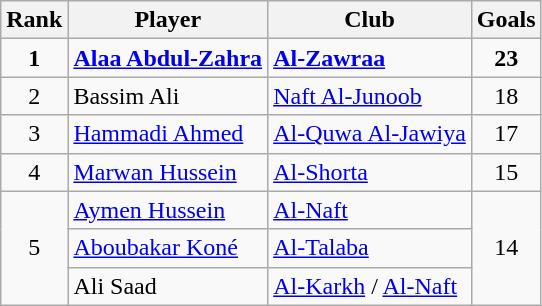<table class="wikitable" style="text-align:center">
<tr>
<th>Rank</th>
<th>Player</th>
<th>Club</th>
<th>Goals</th>
</tr>
<tr>
<td rowspan="1"><strong>1</strong></td>
<td align="left"> <strong><a href='#'>Alaa Abdul-Zahra</a></strong></td>
<td align="left"><strong><a href='#'>Al-Zawraa</a></strong></td>
<td rowspan=1 align="center"><strong>23</strong></td>
</tr>
<tr>
<td rowspan="1">2</td>
<td align="left"> Bassim Ali</td>
<td align="left"><a href='#'>Naft Al-Junoob</a></td>
<td rowspan=1 align="center">18</td>
</tr>
<tr>
<td rowspan="1">3</td>
<td align="left"> <a href='#'>Hammadi Ahmed</a></td>
<td align="left"><a href='#'>Al-Quwa Al-Jawiya</a></td>
<td rowspan=1 align="center">17</td>
</tr>
<tr>
<td rowspan="1">4</td>
<td align="left"> <a href='#'>Marwan Hussein</a></td>
<td align="left"><a href='#'>Al-Shorta</a></td>
<td rowspan=1 align="center">15</td>
</tr>
<tr>
<td rowspan="3">5</td>
<td align="left"> <a href='#'>Aymen Hussein</a></td>
<td align="left"><a href='#'>Al-Naft</a></td>
<td rowspan=3 align="center">14</td>
</tr>
<tr>
<td align="left"> <a href='#'>Aboubakar Koné</a></td>
<td align="left"><a href='#'>Al-Talaba</a></td>
</tr>
<tr>
<td align="left"> Ali Saad</td>
<td align="left"><a href='#'>Al-Karkh</a> / <a href='#'>Al-Naft</a></td>
</tr>
</table>
